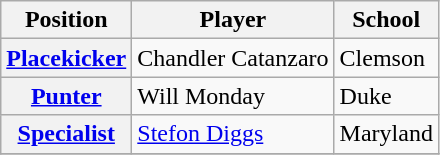<table class="wikitable">
<tr>
<th>Position</th>
<th>Player</th>
<th>School</th>
</tr>
<tr>
<th rowspan="1"><a href='#'>Placekicker</a></th>
<td>Chandler Catanzaro</td>
<td>Clemson</td>
</tr>
<tr>
<th rowspan="1"><a href='#'>Punter</a></th>
<td>Will Monday</td>
<td>Duke</td>
</tr>
<tr>
<th rowspan="1"><a href='#'>Specialist</a></th>
<td><a href='#'>Stefon Diggs</a></td>
<td>Maryland</td>
</tr>
<tr>
</tr>
</table>
